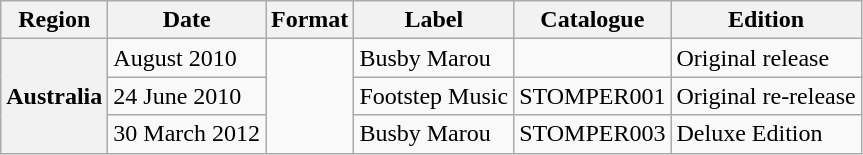<table class="wikitable plainrowheaders">
<tr>
<th scope="col">Region</th>
<th scope="col">Date</th>
<th scope="col">Format</th>
<th scope="col">Label</th>
<th scope="col">Catalogue</th>
<th scope="col">Edition</th>
</tr>
<tr>
<th scope="row" rowspan="3">Australia</th>
<td>August 2010</td>
<td scope="row" rowspan="3"></td>
<td>Busby Marou</td>
<td></td>
<td>Original release</td>
</tr>
<tr>
<td>24 June 2010 </td>
<td>Footstep Music</td>
<td>STOMPER001</td>
<td>Original re-release</td>
</tr>
<tr>
<td>30 March 2012 </td>
<td>Busby Marou</td>
<td>STOMPER003</td>
<td>Deluxe Edition</td>
</tr>
</table>
